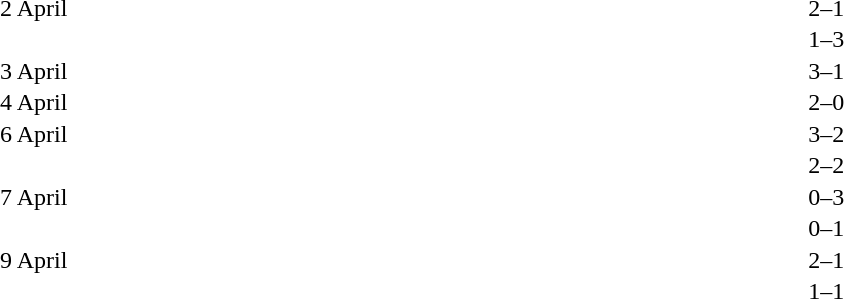<table cellspacing=1 width=70%>
<tr>
<th width=25%></th>
<th width=30%></th>
<th width=15%></th>
<th width=30%></th>
</tr>
<tr>
<td>2 April</td>
<td align=right></td>
<td align=center>2–1</td>
<td></td>
</tr>
<tr>
<td></td>
<td align=right></td>
<td align=center>1–3</td>
<td></td>
</tr>
<tr>
<td>3 April</td>
<td align=right></td>
<td align=center>3–1</td>
<td></td>
</tr>
<tr>
<td>4 April</td>
<td align=right></td>
<td align=center>2–0</td>
<td></td>
</tr>
<tr>
<td>6 April</td>
<td align=right></td>
<td align=center>3–2</td>
<td></td>
</tr>
<tr>
<td></td>
<td align=right></td>
<td align=center>2–2</td>
<td></td>
</tr>
<tr>
<td>7 April</td>
<td align=right></td>
<td align=center>0–3</td>
<td></td>
</tr>
<tr>
<td></td>
<td align=right></td>
<td align=center>0–1</td>
<td></td>
</tr>
<tr>
<td>9 April</td>
<td align=right></td>
<td align=center>2–1</td>
<td></td>
</tr>
<tr>
<td></td>
<td align=right></td>
<td align=center>1–1</td>
<td></td>
</tr>
</table>
